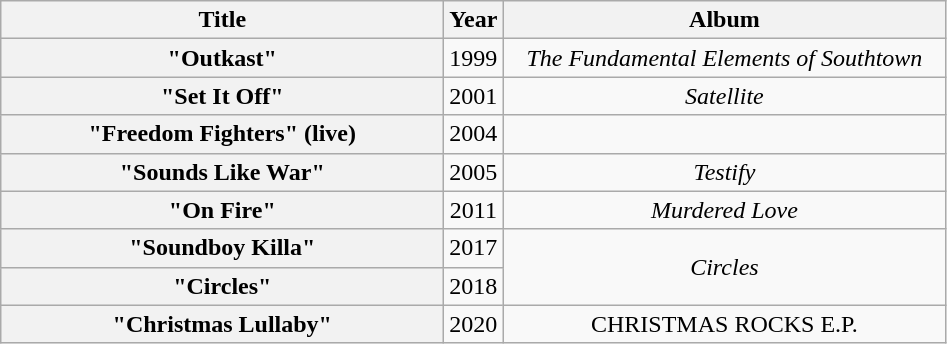<table class="wikitable plainrowheaders" style="text-align:center;">
<tr>
<th scope="col" style="width:18em;">Title</th>
<th scope="col" style="width:1em;">Year</th>
<th scope="col" style="width:18em;">Album</th>
</tr>
<tr>
<th scope="row">"Outkast"</th>
<td>1999</td>
<td><em>The Fundamental Elements of Southtown</em></td>
</tr>
<tr>
<th scope="row">"Set It Off"</th>
<td>2001</td>
<td><em>Satellite</em></td>
</tr>
<tr>
<th scope="row">"Freedom Fighters" (live)</th>
<td>2004</td>
<td></td>
</tr>
<tr>
<th scope="row">"Sounds Like War"</th>
<td>2005</td>
<td><em>Testify</em></td>
</tr>
<tr>
<th scope="row">"On Fire"</th>
<td>2011</td>
<td><em>Murdered Love</em></td>
</tr>
<tr>
<th scope="row">"Soundboy Killa"</th>
<td>2017</td>
<td rowspan="2"><em>Circles</em></td>
</tr>
<tr>
<th scope="row">"Circles"</th>
<td>2018</td>
</tr>
<tr>
<th scope="row">"Christmas Lullaby"</th>
<td>2020</td>
<td>CHRISTMAS ROCKS E.P.</td>
</tr>
</table>
